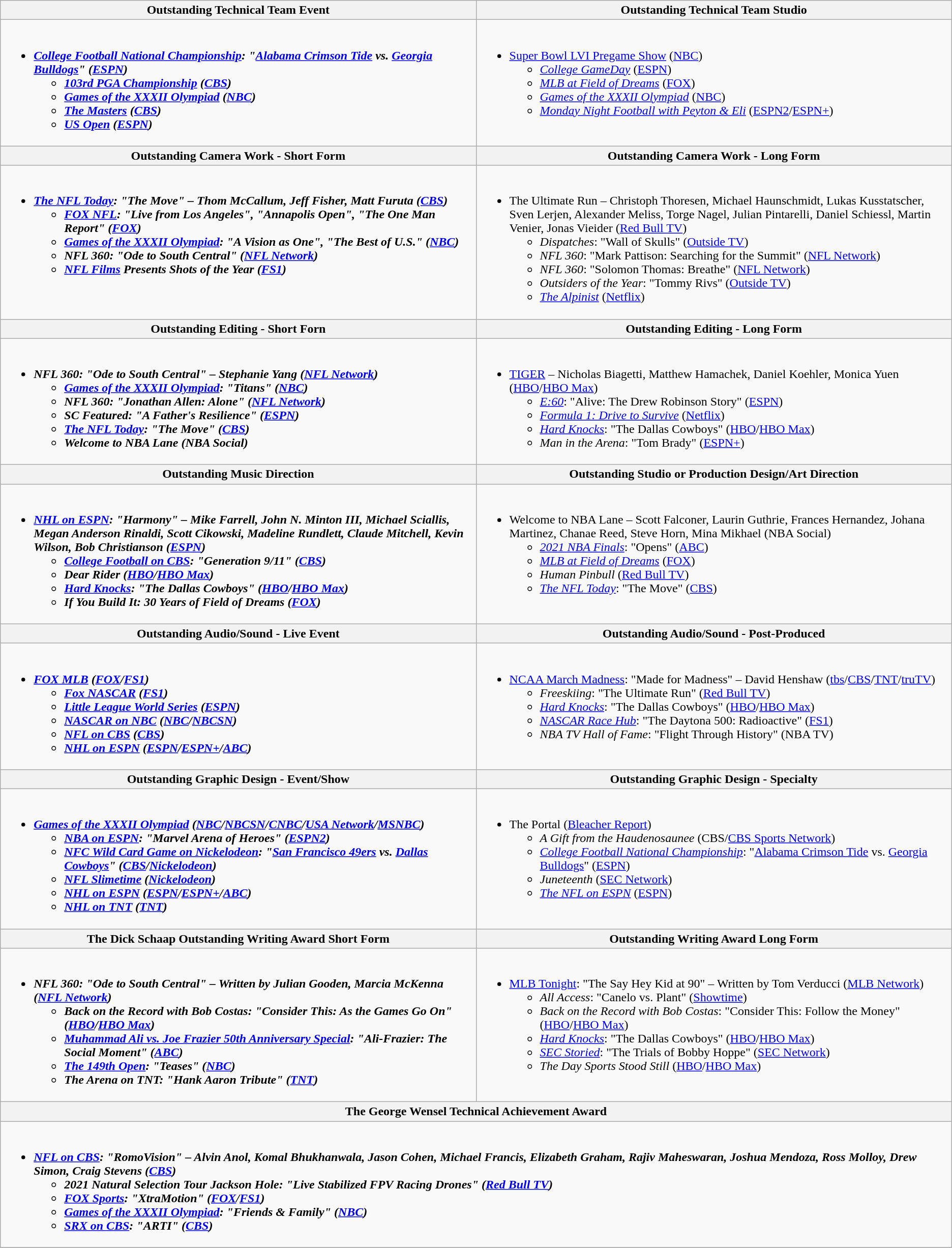<table class=wikitable>
<tr>
<th style="width:50%">Outstanding Technical Team Event</th>
<th style="width:50%">Outstanding Technical Team Studio</th>
</tr>
<tr>
<td valign="top"><br><ul><li><strong><em><a href='#'>College Football National Championship</a><em>: "<a href='#'>Alabama Crimson Tide</a> vs. <a href='#'>Georgia Bulldogs</a>" (<a href='#'>ESPN</a>)<strong><ul><li></em><a href='#'>103rd PGA Championship</a><em> (<a href='#'>CBS</a>)</li><li></em><a href='#'>Games of the XXXII Olympiad</a><em> (<a href='#'>NBC</a>)</li><li></em><a href='#'>The Masters</a><em> (<a href='#'>CBS</a>)</li><li></em><a href='#'>US Open</a><em> (<a href='#'>ESPN</a>)</li></ul></li></ul></td>
<td valign="top"><br><ul><li></em></strong><a href='#'>Super Bowl LVI Pregame Show</a></em> (<a href='#'>NBC</a>)</strong><ul><li><em><a href='#'>College GameDay</a></em> (<a href='#'>ESPN</a>)</li><li><em><a href='#'>MLB at Field of Dreams</a></em> (<a href='#'>FOX</a>)</li><li><em><a href='#'>Games of the XXXII Olympiad</a></em> (<a href='#'>NBC</a>)</li><li><em><a href='#'>Monday Night Football with Peyton & Eli</a></em> (<a href='#'>ESPN2</a>/<a href='#'>ESPN+</a>)</li></ul></li></ul></td>
</tr>
<tr>
<th style="width:50%">Outstanding Camera Work - Short Form</th>
<th style="width:50%">Outstanding Camera Work - Long Form</th>
</tr>
<tr>
<td valign="top"><br><ul><li><strong><em><a href='#'>The NFL Today</a><em>: "The Move" – Thom McCallum, Jeff Fisher, Matt Furuta (<a href='#'>CBS</a>)<strong><ul><li></em><a href='#'>FOX NFL</a><em>: "Live from Los Angeles", "Annapolis Open", "The One Man Report" (<a href='#'>FOX</a>)</li><li></em><a href='#'>Games of the XXXII Olympiad</a><em>: "A Vision as One", "The Best of U.S." (<a href='#'>NBC</a>)</li><li></em>NFL 360<em>: "Ode to South Central" (<a href='#'>NFL Network</a>)</li><li></em><a href='#'>NFL Films</a> Presents Shots of the Year<em> (<a href='#'>FS1</a>)</li></ul></li></ul></td>
<td valign="top"><br><ul><li></em></strong>The Ultimate Run</em> – Christoph Thoresen, Michael Haunschmidt, Lukas Kusstatscher, Sven Lerjen, Alexander Meliss, Torge Nagel, Julian Pintarelli, Daniel Schiessl, Martin Venier, Jonas Vieider (<a href='#'>Red Bull TV</a>)</strong><ul><li><em>Dispatches</em>: "Wall of Skulls" (<a href='#'>Outside TV</a>)</li><li><em>NFL 360</em>: "Mark Pattison: Searching for the Summit" (<a href='#'>NFL Network</a>)</li><li><em>NFL 360</em>: "Solomon Thomas: Breathe" (<a href='#'>NFL Network</a>)</li><li><em>Outsiders of the Year</em>: "Tommy Rivs" (<a href='#'>Outside TV</a>)</li><li><em><a href='#'>The Alpinist</a></em> (<a href='#'>Netflix</a>)</li></ul></li></ul></td>
</tr>
<tr>
<th style="width:50%">Outstanding Editing - Short Forn</th>
<th style="width:50%">Outstanding Editing - Long Form</th>
</tr>
<tr>
<td valign="top"><br><ul><li><strong><em>NFL 360<em>: "Ode to South Central" – Stephanie Yang (<a href='#'>NFL Network</a>)<strong><ul><li></em><a href='#'>Games of the XXXII Olympiad</a><em>: "Titans" (<a href='#'>NBC</a>)</li><li></em>NFL 360<em>: "Jonathan Allen: Alone" (<a href='#'>NFL Network</a>)</li><li></em>SC Featured<em>: "A Father's Resilience" (<a href='#'>ESPN</a>)</li><li></em><a href='#'>The NFL Today</a><em>: "The Move" (<a href='#'>CBS</a>)</li><li></em>Welcome to NBA Lane<em> (NBA Social)</li></ul></li></ul></td>
<td valign="top"><br><ul><li></em></strong><a href='#'>TIGER</a></em> – Nicholas Biagetti, Matthew Hamachek, Daniel Koehler, Monica Yuen (<a href='#'>HBO</a>/<a href='#'>HBO Max</a>)</strong><ul><li><em><a href='#'>E:60</a></em>: "Alive: The Drew Robinson Story" (<a href='#'>ESPN</a>)</li><li><em><a href='#'>Formula 1: Drive to Survive</a></em> (<a href='#'>Netflix</a>)</li><li><em><a href='#'>Hard Knocks</a></em>: "The Dallas Cowboys" (<a href='#'>HBO</a>/<a href='#'>HBO Max</a>)</li><li><em>Man in the Arena</em>: "Tom Brady" (<a href='#'>ESPN+</a>)</li></ul></li></ul></td>
</tr>
<tr>
<th style="width:50%">Outstanding Music Direction</th>
<th style="width:50%">Outstanding Studio or Production Design/Art Direction</th>
</tr>
<tr>
<td valign="top"><br><ul><li><strong><em><a href='#'>NHL on ESPN</a><em>: "Harmony" – Mike Farrell, John N. Minton III, Michael Sciallis, Megan Anderson Rinaldi, Scott Cikowski, Madeline Rundlett, Claude Mitchell, Kevin Wilson, Bob Christianson  (<a href='#'>ESPN</a>)<strong><ul><li></em><a href='#'>College Football on CBS</a><em>: "Generation 9/11" (<a href='#'>CBS</a>)</li><li></em>Dear Rider<em> (<a href='#'>HBO</a>/<a href='#'>HBO Max</a>)</li><li></em><a href='#'>Hard Knocks</a><em>: "The Dallas Cowboys" (<a href='#'>HBO</a>/<a href='#'>HBO Max</a>)</li><li></em>If You Build It: 30 Years of Field of Dreams<em> (<a href='#'>FOX</a>)</li></ul></li></ul></td>
<td valign="top"><br><ul><li></em></strong>Welcome to NBA Lane</em> – Scott Falconer, Laurin Guthrie, Frances Hernandez, Johana Martinez, Chanae Reed, Steve Horn, Mina Mikhael (NBA Social)</strong><ul><li><em><a href='#'>2021 NBA Finals</a></em>: "Opens" (<a href='#'>ABC</a>)</li><li><em><a href='#'>MLB at Field of Dreams</a></em> (<a href='#'>FOX</a>)</li><li><em>Human Pinbull</em> (<a href='#'>Red Bull TV</a>)</li><li><em><a href='#'>The NFL Today</a></em>: "The Move" (<a href='#'>CBS</a>)</li></ul></li></ul></td>
</tr>
<tr>
<th style="width:50%">Outstanding Audio/Sound - Live Event</th>
<th style="width:50%">Outstanding Audio/Sound - Post-Produced</th>
</tr>
<tr>
<td valign="top"><br><ul><li><strong><em><a href='#'>FOX MLB</a><em> (<a href='#'>FOX</a>/<a href='#'>FS1</a>) <strong><ul><li></em><a href='#'>Fox NASCAR</a><em> (<a href='#'>FS1</a>)</li><li></em><a href='#'>Little League World Series</a><em> (<a href='#'>ESPN</a>)</li><li></em><a href='#'>NASCAR on NBC</a><em> (<a href='#'>NBC</a>/<a href='#'>NBCSN</a>)</li><li></em><a href='#'>NFL on CBS</a><em> (<a href='#'>CBS</a>)</li><li></em><a href='#'>NHL on ESPN</a><em> (<a href='#'>ESPN</a>/<a href='#'>ESPN+</a>/<a href='#'>ABC</a>)</li></ul></li></ul></td>
<td valign="top"><br><ul><li></em></strong><a href='#'>NCAA March Madness</a></em>: "Made for Madness" – David Henshaw (<a href='#'>tbs</a>/<a href='#'>CBS</a>/<a href='#'>TNT</a>/<a href='#'>truTV</a>)</strong><ul><li><em>Freeskiing</em>: "The Ultimate Run" (<a href='#'>Red Bull TV</a>)</li><li><em><a href='#'>Hard Knocks</a></em>: "The Dallas Cowboys" (<a href='#'>HBO</a>/<a href='#'>HBO Max</a>)</li><li><em><a href='#'>NASCAR Race Hub</a></em>: "The Daytona 500: Radioactive" (<a href='#'>FS1</a>)</li><li><em>NBA TV Hall of Fame</em>: "Flight Through History" (NBA TV)</li></ul></li></ul></td>
</tr>
<tr>
<th style="width:50%">Outstanding Graphic Design - Event/Show</th>
<th style="width:50%">Outstanding Graphic Design - Specialty</th>
</tr>
<tr>
<td valign="top"><br><ul><li><strong><em><a href='#'>Games of the XXXII Olympiad</a><em> (<a href='#'>NBC</a>/<a href='#'>NBCSN</a>/<a href='#'>CNBC</a>/<a href='#'>USA Network</a>/<a href='#'>MSNBC</a>)<strong><ul><li></em><a href='#'>NBA on ESPN</a><em>: "Marvel Arena of Heroes" (<a href='#'>ESPN2</a>)</li><li></em><a href='#'>NFC Wild Card Game on Nickelodeon</a><em>: "<a href='#'>San Francisco 49ers</a> vs. <a href='#'>Dallas Cowboys</a>" (<a href='#'>CBS</a>/<a href='#'>Nickelodeon</a>)</li><li></em><a href='#'>NFL Slimetime</a><em> (<a href='#'>Nickelodeon</a>)</li><li></em><a href='#'>NHL on ESPN</a><em> (<a href='#'>ESPN</a>/<a href='#'>ESPN+</a>/<a href='#'>ABC</a>)</li><li></em><a href='#'>NHL on TNT</a><em> (<a href='#'>TNT</a>)</li></ul></li></ul></td>
<td valign="top"><br><ul><li></em></strong>The Portal</em> (<a href='#'>Bleacher Report</a>)</strong><ul><li><em>A Gift from the Haudenosaunee</em> (CBS/<a href='#'>CBS Sports Network</a>)</li><li><em><a href='#'>College Football National Championship</a></em>: "<a href='#'>Alabama Crimson Tide</a> vs. <a href='#'>Georgia Bulldogs</a>" (<a href='#'>ESPN</a>)</li><li><em>Juneteenth</em> (<a href='#'>SEC Network</a>)</li><li><em><a href='#'>The NFL on ESPN</a></em> (<a href='#'>ESPN</a>)</li></ul></li></ul></td>
</tr>
<tr>
<th style="width:50%">The Dick Schaap Outstanding Writing Award Short Form</th>
<th style="width:50%">Outstanding Writing Award Long Form</th>
</tr>
<tr>
<td valign="top"><br><ul><li><strong><em>NFL 360<em>: "Ode to South Central" – Written by Julian Gooden, Marcia McKenna (<a href='#'>NFL Network</a>)<strong><ul><li></em>Back on the Record with Bob Costas<em>: "Consider This: As the Games Go On" (<a href='#'>HBO</a>/<a href='#'>HBO Max</a>)</li><li></em><a href='#'>Muhammad Ali vs. Joe Frazier 50th Anniversary Special</a><em>: "Ali-Frazier: The Social Moment" (<a href='#'>ABC</a>)</li><li></em><a href='#'>The 149th Open</a><em>: "Teases" (<a href='#'>NBC</a>)</li><li></em>The Arena on TNT<em>: "Hank Aaron Tribute" (<a href='#'>TNT</a>)</li></ul></li></ul></td>
<td valign="top"><br><ul><li></em></strong><a href='#'>MLB Tonight</a></em>: "The Say Hey Kid at 90" – Written by Tom Verducci (<a href='#'>MLB Network</a>)</strong><ul><li><em>All Access</em>: "Canelo vs. Plant" (<a href='#'>Showtime</a>)</li><li><em>Back on the Record with Bob Costas</em>: "Consider This: Follow the Money" (<a href='#'>HBO</a>/<a href='#'>HBO Max</a>)</li><li><em><a href='#'>Hard Knocks</a></em>: "The Dallas Cowboys" (<a href='#'>HBO</a>/<a href='#'>HBO Max</a>)</li><li><em><a href='#'>SEC Storied</a></em>: "The Trials of Bobby Hoppe" (<a href='#'>SEC Network</a>)</li><li><em>The Day Sports Stood Still</em> (<a href='#'>HBO</a>/<a href='#'>HBO Max</a>)</li></ul></li></ul></td>
</tr>
<tr>
<th colspan="2" style="width:50%">The George Wensel Technical Achievement Award</th>
</tr>
<tr>
<td colspan="2" valign="top"><br><ul><li><strong><em><a href='#'>NFL on CBS</a><em>: "RomoVision" – Alvin Anol, Komal Bhukhanwala, Jason Cohen, Michael Francis, Elizabeth Graham, Rajiv Maheswaran, Joshua Mendoza, Ross Molloy, Drew Simon, Craig Stevens (<a href='#'>CBS</a>)<strong><ul><li></em>2021 Natural Selection Tour Jackson Hole<em>: "Live Stabilized FPV Racing Drones" (<a href='#'>Red Bull TV</a>)</li><li></em><a href='#'>FOX Sports</a><em>: "XtraMotion" (<a href='#'>FOX</a>/<a href='#'>FS1</a>)</li><li></em><a href='#'>Games of the XXXII Olympiad</a><em>: "Friends & Family" (<a href='#'>NBC</a>)</li><li></em><a href='#'>SRX on CBS</a><em>: "ARTI" (<a href='#'>CBS</a>)</li></ul></li></ul></td>
</tr>
<tr>
</tr>
</table>
